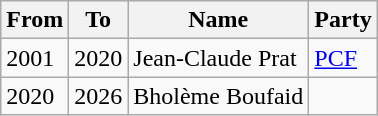<table class="wikitable">
<tr>
<th>From</th>
<th>To</th>
<th>Name</th>
<th>Party</th>
</tr>
<tr>
<td>2001</td>
<td>2020</td>
<td>Jean-Claude Prat</td>
<td><a href='#'>PCF</a></td>
</tr>
<tr>
<td>2020</td>
<td>2026</td>
<td>Bholème Boufaid</td>
<td></td>
</tr>
</table>
